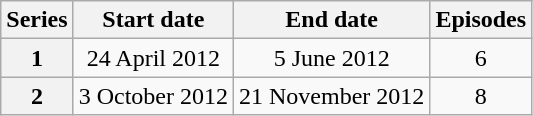<table class="wikitable" style="text-align:center;">
<tr>
<th>Series</th>
<th>Start date</th>
<th>End date</th>
<th>Episodes</th>
</tr>
<tr>
<th>1</th>
<td>24 April 2012</td>
<td>5 June 2012</td>
<td>6</td>
</tr>
<tr>
<th>2</th>
<td>3 October 2012</td>
<td>21 November 2012</td>
<td>8</td>
</tr>
</table>
